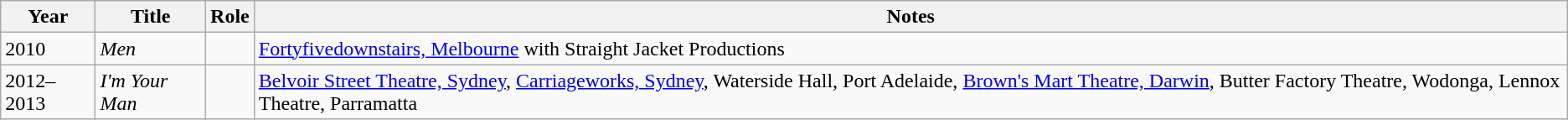<table class="wikitable sortable">
<tr>
<th>Year</th>
<th>Title</th>
<th>Role</th>
<th class="unsortable">Notes</th>
</tr>
<tr>
<td>2010</td>
<td><em>Men</em></td>
<td></td>
<td><a href='#'>Fortyfivedownstairs, Melbourne</a> with Straight Jacket Productions</td>
</tr>
<tr>
<td>2012–2013</td>
<td><em>I'm Your Man</em></td>
<td></td>
<td><a href='#'>Belvoir Street Theatre, Sydney</a>, <a href='#'>Carriageworks, Sydney</a>, Waterside Hall, Port Adelaide, <a href='#'>Brown's Mart Theatre, Darwin</a>, Butter Factory Theatre, Wodonga, Lennox Theatre, Parramatta</td>
</tr>
</table>
